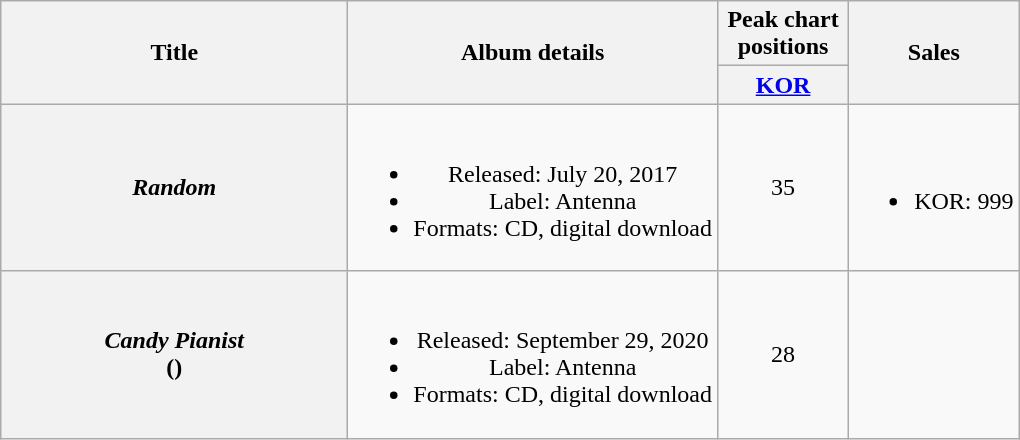<table class="wikitable plainrowheaders" style="text-align:center;">
<tr>
<th scope="col" rowspan="2" style="width:14em;">Title</th>
<th scope="col" rowspan="2">Album details</th>
<th scope="col" colspan="1" style="width:5em;">Peak chart positions</th>
<th scope="col" rowspan="2">Sales</th>
</tr>
<tr>
<th><a href='#'>KOR</a><br></th>
</tr>
<tr>
<th scope="row"><em>Random</em></th>
<td><br><ul><li>Released: July 20, 2017</li><li>Label: Antenna</li><li>Formats: CD, digital download</li></ul></td>
<td>35</td>
<td><br><ul><li>KOR: 999</li></ul></td>
</tr>
<tr>
<th scope="row"><em>Candy Pianist</em> <br>()</th>
<td><br><ul><li>Released: September 29, 2020</li><li>Label: Antenna</li><li>Formats: CD, digital download</li></ul></td>
<td>28</td>
<td></td>
</tr>
</table>
